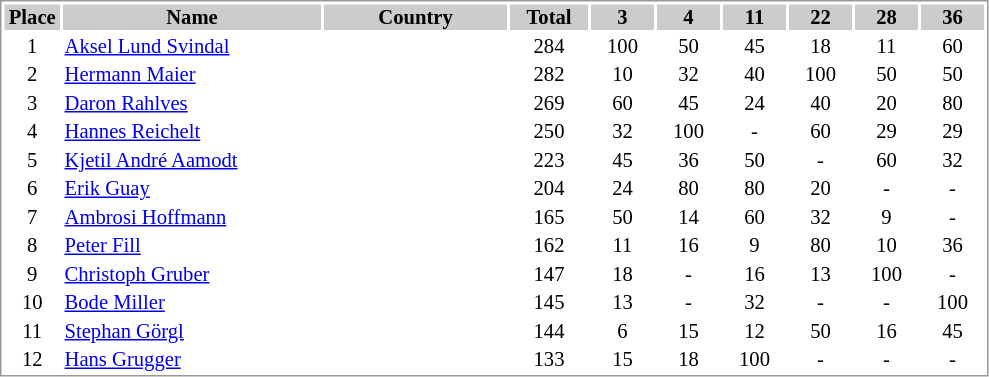<table border="0" style="border: 1px solid #999; background-color:#FFFFFF; text-align:center; font-size:86%; line-height:15px;">
<tr align="center" bgcolor="#CCCCCC">
<th width=35>Place</th>
<th width=170>Name</th>
<th width=120>Country</th>
<th width=50>Total</th>
<th width=40>3</th>
<th width=40>4</th>
<th width=40>11</th>
<th width=40>22</th>
<th width=40>28</th>
<th width=40>36</th>
</tr>
<tr>
<td>1</td>
<td align="left"><a href='#'>Aksel Lund Svindal</a></td>
<td align="left"></td>
<td>284</td>
<td>100</td>
<td>50</td>
<td>45</td>
<td>18</td>
<td>11</td>
<td>60</td>
</tr>
<tr>
<td>2</td>
<td align="left"><a href='#'>Hermann Maier</a></td>
<td align="left"></td>
<td>282</td>
<td>10</td>
<td>32</td>
<td>40</td>
<td>100</td>
<td>50</td>
<td>50</td>
</tr>
<tr>
<td>3</td>
<td align="left"><a href='#'>Daron Rahlves</a></td>
<td align="left"></td>
<td>269</td>
<td>60</td>
<td>45</td>
<td>24</td>
<td>40</td>
<td>20</td>
<td>80</td>
</tr>
<tr>
<td>4</td>
<td align="left"><a href='#'>Hannes Reichelt</a></td>
<td align="left"></td>
<td>250</td>
<td>32</td>
<td>100</td>
<td>-</td>
<td>60</td>
<td>29</td>
<td>29</td>
</tr>
<tr>
<td>5</td>
<td align="left"><a href='#'>Kjetil André Aamodt</a></td>
<td align="left"></td>
<td>223</td>
<td>45</td>
<td>36</td>
<td>50</td>
<td>-</td>
<td>60</td>
<td>32</td>
</tr>
<tr>
<td>6</td>
<td align="left"><a href='#'>Erik Guay</a></td>
<td align="left"></td>
<td>204</td>
<td>24</td>
<td>80</td>
<td>80</td>
<td>20</td>
<td>-</td>
<td>-</td>
</tr>
<tr>
<td>7</td>
<td align="left"><a href='#'>Ambrosi Hoffmann</a></td>
<td align="left"></td>
<td>165</td>
<td>50</td>
<td>14</td>
<td>60</td>
<td>32</td>
<td>9</td>
<td>-</td>
</tr>
<tr>
<td>8</td>
<td align="left"><a href='#'>Peter Fill</a></td>
<td align="left"></td>
<td>162</td>
<td>11</td>
<td>16</td>
<td>9</td>
<td>80</td>
<td>10</td>
<td>36</td>
</tr>
<tr>
<td>9</td>
<td align="left"><a href='#'>Christoph Gruber</a></td>
<td align="left"></td>
<td>147</td>
<td>18</td>
<td>-</td>
<td>16</td>
<td>13</td>
<td>100</td>
<td>-</td>
</tr>
<tr>
<td>10</td>
<td align="left"><a href='#'>Bode Miller</a></td>
<td align="left"></td>
<td>145</td>
<td>13</td>
<td>-</td>
<td>32</td>
<td>-</td>
<td>-</td>
<td>100</td>
</tr>
<tr>
<td>11</td>
<td align="left"><a href='#'>Stephan Görgl</a></td>
<td align="left"></td>
<td>144</td>
<td>6</td>
<td>15</td>
<td>12</td>
<td>50</td>
<td>16</td>
<td>45</td>
</tr>
<tr>
<td>12</td>
<td align="left"><a href='#'>Hans Grugger</a></td>
<td align="left"></td>
<td>133</td>
<td>15</td>
<td>18</td>
<td>100</td>
<td>-</td>
<td>-</td>
<td>-</td>
</tr>
</table>
